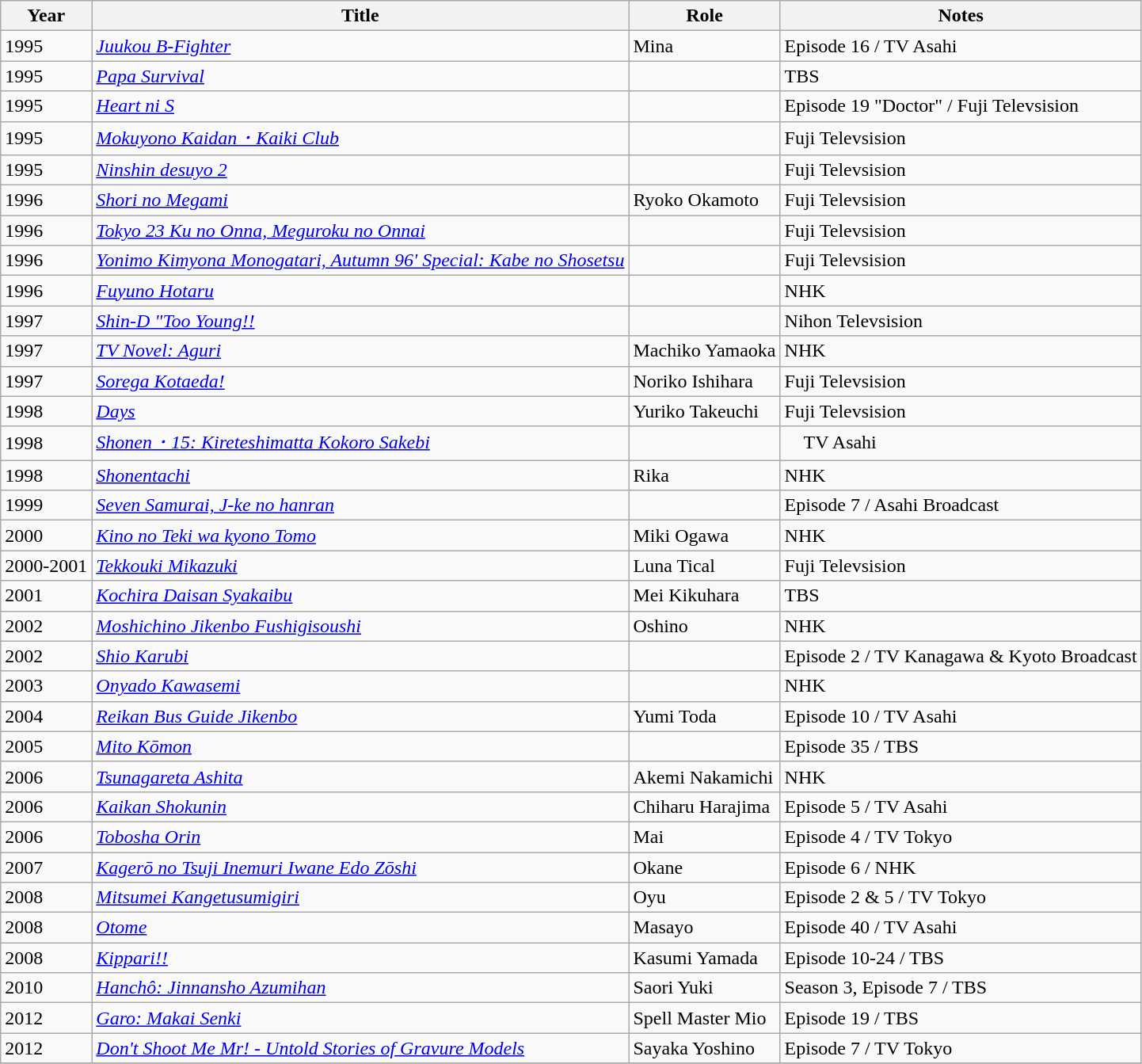<table class="wikitable sortable">
<tr>
<th>Year</th>
<th>Title</th>
<th>Role</th>
<th>Notes</th>
</tr>
<tr>
<td>1995</td>
<td><em><a href='#'>Juukou B-Fighter</a></em></td>
<td>Mina</td>
<td>Episode 16 / TV Asahi</td>
</tr>
<tr>
<td>1995</td>
<td><em><a href='#'>Papa Survival</a></em></td>
<td></td>
<td>TBS</td>
</tr>
<tr>
<td>1995</td>
<td><em><a href='#'>Heart ni S</a></em></td>
<td></td>
<td>Episode 19 "Doctor" / Fuji Televsision</td>
</tr>
<tr>
<td>1995</td>
<td><em><a href='#'>Mokuyono Kaidan・Kaiki Club</a></em></td>
<td></td>
<td>Fuji Televsision</td>
</tr>
<tr>
<td>1995</td>
<td><em><a href='#'>Ninshin desuyo 2</a></em></td>
<td></td>
<td>Fuji Televsision</td>
</tr>
<tr>
<td>1996</td>
<td><em><a href='#'>Shori no Megami</a></em></td>
<td>Ryoko Okamoto</td>
<td>Fuji Televsision</td>
</tr>
<tr>
<td>1996</td>
<td><em><a href='#'>Tokyo 23 Ku no Onna, Meguroku no Onnai</a></em></td>
<td></td>
<td>Fuji Televsision</td>
</tr>
<tr>
<td>1996</td>
<td><em><a href='#'>Yonimo Kimyona Monogatari, Autumn 96' Special: Kabe no Shosetsu</a></em></td>
<td></td>
<td>Fuji Televsision</td>
</tr>
<tr>
<td>1996</td>
<td><em><a href='#'>Fuyuno Hotaru</a></em></td>
<td></td>
<td>NHK</td>
</tr>
<tr>
<td>1997</td>
<td><em><a href='#'>Shin-D "Too Young!!</a></em></td>
<td></td>
<td>Nihon Televsision</td>
</tr>
<tr>
<td>1997</td>
<td><em><a href='#'>TV Novel: Aguri</a></em></td>
<td>Machiko Yamaoka</td>
<td>NHK</td>
</tr>
<tr>
<td>1997</td>
<td><em><a href='#'>Sorega Kotaeda!</a></em></td>
<td>Noriko Ishihara</td>
<td>Fuji Televsision</td>
</tr>
<tr>
<td>1998</td>
<td><em><a href='#'>Days</a></em></td>
<td>Yuriko Takeuchi</td>
<td>Fuji Televsision</td>
</tr>
<tr>
<td>1998</td>
<td><em><a href='#'>Shonen・15: Kireteshimatta Kokoro Sakebi</a></em></td>
<td></td>
<td>　TV Asahi</td>
</tr>
<tr>
<td>1998</td>
<td><em><a href='#'>Shonentachi</a></em></td>
<td>Rika</td>
<td>NHK</td>
</tr>
<tr>
<td>1999</td>
<td><em><a href='#'>Seven Samurai, J-ke no hanran</a></em></td>
<td></td>
<td>Episode 7 / Asahi Broadcast</td>
</tr>
<tr>
<td>2000</td>
<td><em><a href='#'>Kino no Teki wa kyono Tomo</a></em></td>
<td>Miki Ogawa</td>
<td>NHK</td>
</tr>
<tr>
<td>2000-2001</td>
<td><em><a href='#'>Tekkouki Mikazuki</a></em></td>
<td>Luna Tical</td>
<td>Fuji Televsision</td>
</tr>
<tr>
<td>2001</td>
<td><em><a href='#'>Kochira Daisan Syakaibu</a></em></td>
<td>Mei Kikuhara</td>
<td>TBS</td>
</tr>
<tr>
<td>2002</td>
<td><em><a href='#'>Moshichino Jikenbo Fushigisoushi</a></em></td>
<td>Oshino</td>
<td>NHK</td>
</tr>
<tr>
<td>2002</td>
<td><em><a href='#'>Shio Karubi</a></em></td>
<td></td>
<td>Episode 2 / TV Kanagawa & Kyoto Broadcast</td>
</tr>
<tr>
<td>2003</td>
<td><em><a href='#'>Onyado Kawasemi</a></em></td>
<td></td>
<td>NHK</td>
</tr>
<tr>
<td>2004</td>
<td><em><a href='#'>Reikan Bus Guide Jikenbo</a></em></td>
<td>Yumi Toda</td>
<td>Episode 10 / TV Asahi</td>
</tr>
<tr>
<td>2005</td>
<td><em><a href='#'>Mito Kōmon</a></em></td>
<td></td>
<td>Episode 35 / TBS</td>
</tr>
<tr>
<td>2006</td>
<td><em><a href='#'>Tsunagareta Ashita</a></em></td>
<td>Akemi Nakamichi</td>
<td>NHK</td>
</tr>
<tr>
<td>2006</td>
<td><em><a href='#'>Kaikan Shokunin</a></em></td>
<td>Chiharu Harajima</td>
<td>Episode 5 / TV Asahi</td>
</tr>
<tr>
<td>2006</td>
<td><em><a href='#'>Tobosha Orin</a></em></td>
<td>Mai</td>
<td>Episode 4 / TV Tokyo</td>
</tr>
<tr>
<td>2007</td>
<td><em><a href='#'>Kagerō no Tsuji Inemuri Iwane Edo Zōshi</a></em></td>
<td>Okane</td>
<td>Episode 6 / NHK</td>
</tr>
<tr>
<td>2008</td>
<td><em><a href='#'>Mitsumei Kangetusumigiri</a></em></td>
<td>Oyu</td>
<td>Episode 2 & 5 / TV Tokyo</td>
</tr>
<tr>
<td>2008</td>
<td><em><a href='#'>Otome</a></em></td>
<td>Masayo</td>
<td>Episode 40 / TV Asahi</td>
</tr>
<tr>
<td>2008</td>
<td><em><a href='#'>Kippari!!</a></em></td>
<td>Kasumi Yamada</td>
<td>Episode 10-24 / TBS</td>
</tr>
<tr>
<td>2010</td>
<td><em><a href='#'>Hanchô: Jinnansho Azumihan</a></em></td>
<td>Saori Yuki</td>
<td>Season 3, Episode 7 / TBS</td>
</tr>
<tr>
<td>2012</td>
<td><em><a href='#'>Garo: Makai Senki</a></em></td>
<td>Spell Master Mio</td>
<td>Episode 19 / TBS</td>
</tr>
<tr>
<td>2012</td>
<td><em><a href='#'>Don't Shoot Me Mr! - Untold Stories of Gravure Models</a></em></td>
<td>Sayaka Yoshino</td>
<td>Episode 7 / TV Tokyo</td>
</tr>
<tr>
</tr>
</table>
